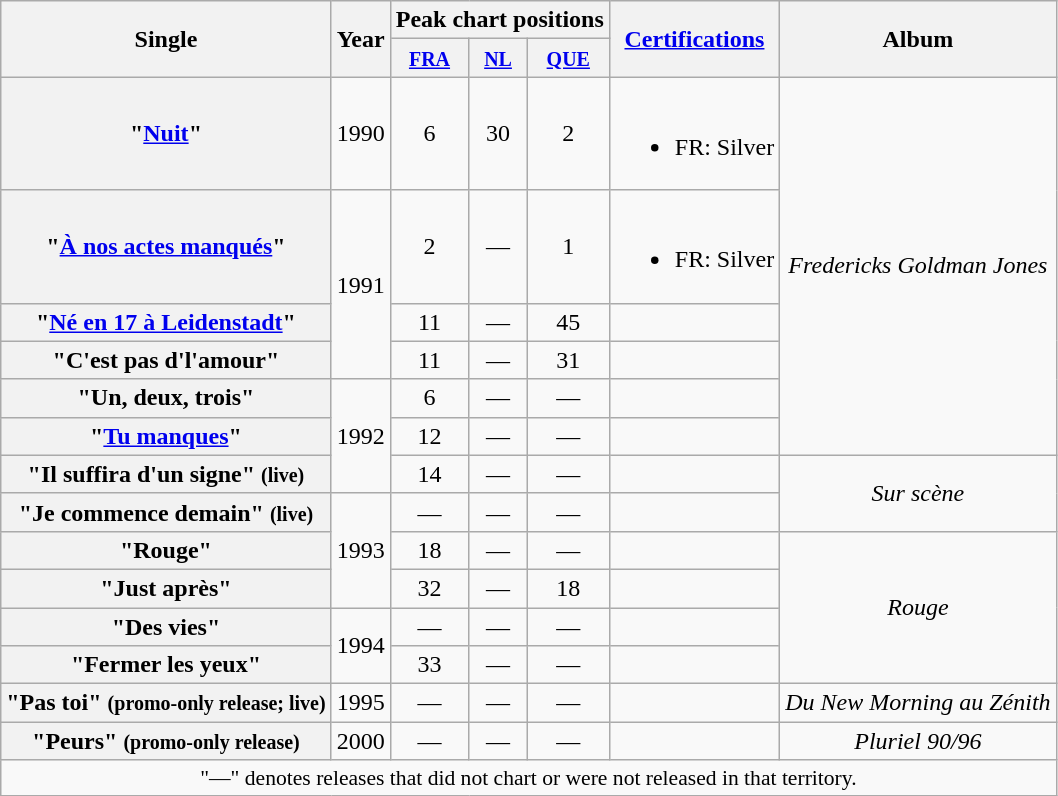<table class="wikitable plainrowheaders" style="text-align:center;">
<tr>
<th rowspan="2">Single</th>
<th rowspan="2">Year</th>
<th colspan="3">Peak chart positions</th>
<th rowspan="2"><a href='#'>Certifications</a></th>
<th rowspan="2">Album</th>
</tr>
<tr>
<th><small><a href='#'>FRA</a></small><br></th>
<th><small><a href='#'>NL</a></small><br></th>
<th><small><a href='#'>QUE</a></small><br></th>
</tr>
<tr>
<th scope="row">"<a href='#'>Nuit</a>"</th>
<td>1990</td>
<td>6</td>
<td>30</td>
<td>2</td>
<td><br><ul><li>FR: Silver</li></ul></td>
<td rowspan="6"><em>Fredericks Goldman Jones</em></td>
</tr>
<tr>
<th scope="row">"<a href='#'>À nos actes manqués</a>"</th>
<td rowspan="3">1991</td>
<td>2</td>
<td>—</td>
<td>1</td>
<td><br><ul><li>FR: Silver</li></ul></td>
</tr>
<tr>
<th scope="row">"<a href='#'>Né en 17 à Leidenstadt</a>"</th>
<td>11</td>
<td>—</td>
<td>45</td>
<td></td>
</tr>
<tr>
<th scope="row">"C'est pas d'l'amour"</th>
<td>11</td>
<td>—</td>
<td>31</td>
<td></td>
</tr>
<tr>
<th scope="row">"Un, deux, trois"</th>
<td rowspan="3">1992</td>
<td>6</td>
<td>—</td>
<td>—</td>
<td></td>
</tr>
<tr>
<th scope="row">"<a href='#'>Tu manques</a>"</th>
<td>12</td>
<td>—</td>
<td>—</td>
<td></td>
</tr>
<tr>
<th scope="row">"Il suffira d'un signe" <small>(live)</small></th>
<td>14</td>
<td>—</td>
<td>—</td>
<td></td>
<td rowspan="2"><em>Sur scène</em></td>
</tr>
<tr>
<th scope="row">"Je commence demain" <small>(live)</small></th>
<td rowspan="3">1993</td>
<td>—</td>
<td>—</td>
<td>—</td>
<td></td>
</tr>
<tr>
<th scope="row">"Rouge"</th>
<td>18</td>
<td>—</td>
<td>—</td>
<td></td>
<td rowspan="4"><em>Rouge</em></td>
</tr>
<tr>
<th scope="row">"Just après"</th>
<td>32</td>
<td>—</td>
<td>18</td>
<td></td>
</tr>
<tr>
<th scope="row">"Des vies"</th>
<td rowspan="2">1994</td>
<td>—</td>
<td>—</td>
<td>—</td>
<td></td>
</tr>
<tr>
<th scope="row">"Fermer les yeux"</th>
<td>33</td>
<td>—</td>
<td>—</td>
<td></td>
</tr>
<tr>
<th scope="row">"Pas toi" <small>(promo-only release; live)</small></th>
<td>1995</td>
<td>—</td>
<td>—</td>
<td>—</td>
<td></td>
<td><em>Du New Morning au Zénith</em></td>
</tr>
<tr>
<th scope="row">"Peurs" <small>(promo-only release)</small></th>
<td>2000</td>
<td>—</td>
<td>—</td>
<td>—</td>
<td></td>
<td><em>Pluriel 90/96</em></td>
</tr>
<tr>
<td colspan="7" style="font-size:90%">"—" denotes releases that did not chart or were not released in that territory.</td>
</tr>
</table>
